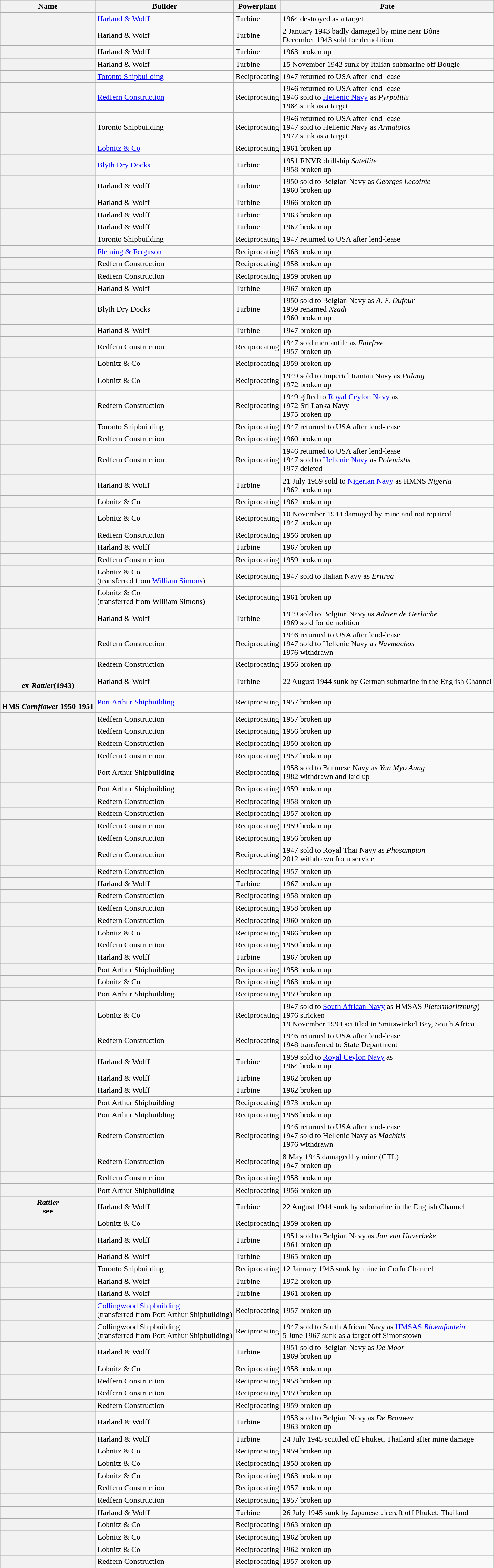<table class="wikitable sortable plainrowheaders">
<tr>
<th scope="col">Name</th>
<th scope="col">Builder</th>
<th scope="col">Powerplant</th>
<th scope="col">Fate</th>
</tr>
<tr>
<th scope="row"></th>
<td><a href='#'>Harland & Wolff</a></td>
<td>Turbine</td>
<td>1964 destroyed as a target</td>
</tr>
<tr>
<th scope="row"></th>
<td>Harland & Wolff</td>
<td>Turbine</td>
<td>2 January 1943 badly damaged by mine near Bône<br>December 1943 sold for demolition</td>
</tr>
<tr>
<th scope="row"></th>
<td>Harland & Wolff</td>
<td>Turbine</td>
<td>1963 broken up</td>
</tr>
<tr>
<th scope="row"></th>
<td>Harland & Wolff</td>
<td>Turbine</td>
<td>15 November 1942 sunk by Italian submarine off Bougie</td>
</tr>
<tr>
<th scope="row"></th>
<td><a href='#'>Toronto Shipbuilding</a></td>
<td>Reciprocating</td>
<td>1947 returned to USA after lend-lease</td>
</tr>
<tr>
<th scope="row"></th>
<td><a href='#'>Redfern Construction</a></td>
<td>Reciprocating</td>
<td>1946 returned to USA after lend-lease<br>1946 sold to <a href='#'>Hellenic Navy</a> as <em>Pyrpolitis</em><br>1984 sunk as a target</td>
</tr>
<tr>
<th scope="row"></th>
<td>Toronto Shipbuilding</td>
<td>Reciprocating</td>
<td>1946 returned to USA after lend-lease<br>1947 sold to Hellenic Navy as <em>Armatolos</em><br>1977 sunk as a target</td>
</tr>
<tr>
<th scope="row"></th>
<td><a href='#'>Lobnitz & Co</a></td>
<td>Reciprocating</td>
<td>1961 broken up</td>
</tr>
<tr>
<th scope="row"></th>
<td><a href='#'>Blyth Dry Docks</a></td>
<td>Turbine</td>
<td>1951 RNVR drillship <em>Satellite</em><br>1958 broken up</td>
</tr>
<tr>
<th scope="row"></th>
<td>Harland & Wolff</td>
<td>Turbine</td>
<td>1950 sold to Belgian Navy as <em>Georges Lecointe</em><br>1960 broken up</td>
</tr>
<tr>
<th scope="row"></th>
<td>Harland & Wolff</td>
<td>Turbine</td>
<td>1966 broken up</td>
</tr>
<tr>
<th scope="row"></th>
<td>Harland & Wolff</td>
<td>Turbine</td>
<td>1963 broken up</td>
</tr>
<tr>
<th scope="row"></th>
<td>Harland & Wolff</td>
<td>Turbine</td>
<td>1967 broken up</td>
</tr>
<tr>
<th scope="row"></th>
<td>Toronto Shipbuilding</td>
<td>Reciprocating</td>
<td>1947 returned to USA after lend-lease</td>
</tr>
<tr>
<th scope="row"></th>
<td><a href='#'>Fleming & Ferguson</a></td>
<td>Reciprocating</td>
<td>1963 broken up</td>
</tr>
<tr>
<th scope="row"></th>
<td>Redfern Construction</td>
<td>Reciprocating</td>
<td>1958 broken up</td>
</tr>
<tr>
<th scope="row"></th>
<td>Redfern Construction</td>
<td>Reciprocating</td>
<td>1959 broken up</td>
</tr>
<tr>
<th scope="row"></th>
<td>Harland & Wolff</td>
<td>Turbine</td>
<td>1967 broken up</td>
</tr>
<tr>
<th scope="row"></th>
<td>Blyth Dry Docks</td>
<td>Turbine</td>
<td>1950 sold to Belgian Navy as <em>A. F. Dufour</em><br>1959 renamed <em>Nzadi</em><br>1960 broken up</td>
</tr>
<tr>
<th scope="row"></th>
<td>Harland & Wolff</td>
<td>Turbine</td>
<td>1947 broken up</td>
</tr>
<tr>
<th scope="row"></th>
<td>Redfern Construction</td>
<td>Reciprocating</td>
<td>1947 sold mercantile as <em>Fairfree</em><br>1957 broken up</td>
</tr>
<tr>
<th scope="row"></th>
<td>Lobnitz & Co</td>
<td>Reciprocating</td>
<td>1959 broken up</td>
</tr>
<tr>
<th scope="row"></th>
<td>Lobnitz & Co</td>
<td>Reciprocating</td>
<td>1949 sold to Imperial Iranian Navy as <em>Palang</em><br> 1972 broken up</td>
</tr>
<tr>
<th scope="row"></th>
<td>Redfern Construction</td>
<td>Reciprocating</td>
<td>1949 gifted to <a href='#'>Royal Ceylon Navy</a> as <br>1972 Sri Lanka Navy<br>1975 broken up</td>
</tr>
<tr>
<th scope="row"></th>
<td>Toronto Shipbuilding</td>
<td>Reciprocating</td>
<td>1947 returned to USA after lend-lease</td>
</tr>
<tr>
<th scope="row"></th>
<td>Redfern Construction</td>
<td>Reciprocating</td>
<td>1960 broken up</td>
</tr>
<tr>
<th scope="row"></th>
<td>Redfern Construction</td>
<td>Reciprocating</td>
<td>1946 returned to USA after lend-lease<br>1947 sold to <a href='#'>Hellenic Navy</a> as <em>Polemistis</em><br>1977 deleted</td>
</tr>
<tr>
<th scope="row"></th>
<td>Harland & Wolff</td>
<td>Turbine</td>
<td>21 July 1959 sold to <a href='#'>Nigerian Navy</a> as HMNS <em>Nigeria</em> <br>1962 broken up</td>
</tr>
<tr>
<th scope="row"></th>
<td>Lobnitz & Co</td>
<td>Reciprocating</td>
<td>1962 broken up</td>
</tr>
<tr>
<th scope="row"></th>
<td>Lobnitz & Co</td>
<td>Reciprocating</td>
<td>10 November 1944 damaged by mine and not repaired<br> 1947 broken up</td>
</tr>
<tr>
<th scope="row"></th>
<td>Redfern Construction</td>
<td>Reciprocating</td>
<td>1956 broken up</td>
</tr>
<tr>
<th scope="row"></th>
<td>Harland & Wolff</td>
<td>Turbine</td>
<td>1967 broken up</td>
</tr>
<tr>
<th scope="row"></th>
<td>Redfern Construction</td>
<td>Reciprocating</td>
<td>1959 broken up</td>
</tr>
<tr>
<th scope="row"></th>
<td>Lobnitz & Co<br>(transferred from <a href='#'>William Simons</a>)</td>
<td>Reciprocating</td>
<td>1947 sold to Italian Navy as <em>Eritrea</em></td>
</tr>
<tr>
<th scope="row"></th>
<td>Lobnitz & Co<br>(transferred from William Simons)</td>
<td>Reciprocating</td>
<td>1961 broken up</td>
</tr>
<tr>
<th scope="row"></th>
<td>Harland & Wolff</td>
<td>Turbine</td>
<td>1949 sold to Belgian Navy as <em>Adrien de Gerlache</em><br>1969 sold for demolition</td>
</tr>
<tr>
<th scope="row"></th>
<td>Redfern Construction</td>
<td>Reciprocating</td>
<td>1946 returned to USA after lend-lease<br>1947 sold to Hellenic Navy as <em>Navmachos</em><br>1976 withdrawn</td>
</tr>
<tr>
<th scope="row"></th>
<td>Redfern Construction</td>
<td>Reciprocating</td>
<td>1956 broken up</td>
</tr>
<tr>
<th scope="row"><br>ex-<em>Rattler</em>(1943)</th>
<td>Harland & Wolff</td>
<td>Turbine</td>
<td>22 August 1944 sunk by German submarine in the English Channel</td>
</tr>
<tr>
<th scope="row"><br>HMS <em>Cornflower</em> 1950-1951</th>
<td><a href='#'>Port Arthur Shipbuilding</a></td>
<td>Reciprocating</td>
<td>1957 broken up</td>
</tr>
<tr>
<th scope="row"></th>
<td>Redfern Construction</td>
<td>Reciprocating</td>
<td>1957 broken up</td>
</tr>
<tr>
<th scope="row"></th>
<td>Redfern Construction</td>
<td>Reciprocating</td>
<td>1956 broken up</td>
</tr>
<tr>
<th scope="row"></th>
<td>Redfern Construction</td>
<td>Reciprocating</td>
<td>1950 broken up</td>
</tr>
<tr>
<th scope="row"></th>
<td>Redfern Construction</td>
<td>Reciprocating</td>
<td>1957 broken up</td>
</tr>
<tr>
<th scope="row"></th>
<td>Port Arthur Shipbuilding</td>
<td>Reciprocating</td>
<td>1958 sold to Burmese Navy as <em>Yan Myo Aung</em><br> 1982 withdrawn and laid up</td>
</tr>
<tr>
<th scope="row"></th>
<td>Port Arthur Shipbuilding</td>
<td>Reciprocating</td>
<td>1959 broken up</td>
</tr>
<tr>
<th scope="row"></th>
<td>Redfern Construction</td>
<td>Reciprocating</td>
<td>1958 broken up</td>
</tr>
<tr>
<th scope="row"></th>
<td>Redfern Construction</td>
<td>Reciprocating</td>
<td>1957 broken up</td>
</tr>
<tr>
<th scope="row"></th>
<td>Redfern Construction</td>
<td>Reciprocating</td>
<td>1959 broken up</td>
</tr>
<tr>
<th scope="row"></th>
<td>Redfern Construction</td>
<td>Reciprocating</td>
<td>1956 broken up</td>
</tr>
<tr>
<th scope="row"></th>
<td>Redfern Construction</td>
<td>Reciprocating</td>
<td>1947 sold to Royal Thai Navy as <em>Phosampton</em><br>2012 withdrawn from service</td>
</tr>
<tr>
<th scope="row"></th>
<td>Redfern Construction</td>
<td>Reciprocating</td>
<td>1957 broken up</td>
</tr>
<tr>
<th scope="row"></th>
<td>Harland & Wolff</td>
<td>Turbine</td>
<td>1967 broken up</td>
</tr>
<tr>
<th scope="row"></th>
<td>Redfern Construction</td>
<td>Reciprocating</td>
<td>1958 broken up</td>
</tr>
<tr>
<th scope="row"></th>
<td>Redfern Construction</td>
<td>Reciprocating</td>
<td>1958 broken up</td>
</tr>
<tr>
<th scope="row"></th>
<td>Redfern Construction</td>
<td>Reciprocating</td>
<td>1960 broken up</td>
</tr>
<tr>
<th scope="row"></th>
<td>Lobnitz & Co</td>
<td>Reciprocating</td>
<td>1966 broken up</td>
</tr>
<tr>
<th scope="row"></th>
<td>Redfern Construction</td>
<td>Reciprocating</td>
<td>1950 broken up</td>
</tr>
<tr>
<th scope="row"></th>
<td>Harland & Wolff</td>
<td>Turbine</td>
<td>1967 broken up</td>
</tr>
<tr>
<th scope="row"></th>
<td>Port Arthur Shipbuilding</td>
<td>Reciprocating</td>
<td>1958 broken up</td>
</tr>
<tr>
<th scope="row"></th>
<td>Lobnitz & Co</td>
<td>Reciprocating</td>
<td>1963 broken up</td>
</tr>
<tr>
<th scope="row"></th>
<td>Port Arthur Shipbuilding</td>
<td>Reciprocating</td>
<td>1959 broken up</td>
</tr>
<tr>
<th scope="row"></th>
<td>Lobnitz & Co</td>
<td>Reciprocating</td>
<td>1947 sold to <a href='#'>South African Navy</a> as HMSAS <em>Pietermaritzburg</em>)<br> 1976 stricken<br> 19 November 1994 scuttled in Smitswinkel Bay, South Africa</td>
</tr>
<tr>
<th scope="row"></th>
<td>Redfern Construction</td>
<td>Reciprocating</td>
<td>1946 returned to USA after lend-lease<br>1948 transferred to State Department</td>
</tr>
<tr>
<th scope="row"></th>
<td>Harland & Wolff</td>
<td>Turbine</td>
<td>1959 sold to <a href='#'>Royal Ceylon Navy</a> as <br> 1964 broken up</td>
</tr>
<tr>
<th scope="row"></th>
<td>Harland & Wolff</td>
<td>Turbine</td>
<td>1962 broken up</td>
</tr>
<tr>
<th scope="row"></th>
<td>Harland & Wolff</td>
<td>Turbine</td>
<td>1962 broken up</td>
</tr>
<tr>
<th scope="row"></th>
<td>Port Arthur Shipbuilding</td>
<td>Reciprocating</td>
<td>1973 broken up</td>
</tr>
<tr>
<th scope="row"></th>
<td>Port Arthur Shipbuilding</td>
<td>Reciprocating</td>
<td>1956 broken up</td>
</tr>
<tr>
<th scope="row"></th>
<td>Redfern Construction</td>
<td>Reciprocating</td>
<td>1946 returned to USA after lend-lease<br>1947 sold to Hellenic Navy as <em>Machitis</em><br> 1976 withdrawn</td>
</tr>
<tr>
<th scope="row"></th>
<td>Redfern Construction</td>
<td>Reciprocating</td>
<td>8 May 1945 damaged by mine (CTL)<br> 1947 broken up</td>
</tr>
<tr>
<th scope="row"></th>
<td>Redfern Construction</td>
<td>Reciprocating</td>
<td>1958 broken up</td>
</tr>
<tr>
<th scope="row"></th>
<td>Port Arthur Shipbuilding</td>
<td>Reciprocating</td>
<td>1956 broken up</td>
</tr>
<tr>
<th scope="row"><em>Rattler</em><br>see </th>
<td>Harland & Wolff</td>
<td>Turbine</td>
<td>22 August 1944 sunk by submarine in the English Channel</td>
</tr>
<tr>
<th scope="row"></th>
<td>Lobnitz & Co</td>
<td>Reciprocating</td>
<td>1959 broken up</td>
</tr>
<tr>
<th scope="row"></th>
<td>Harland & Wolff</td>
<td>Turbine</td>
<td>1951 sold to Belgian Navy as <em>Jan van Haverbeke</em><br>1961 broken up</td>
</tr>
<tr>
<th scope="row"></th>
<td>Harland & Wolff</td>
<td>Turbine</td>
<td>1965 broken up</td>
</tr>
<tr>
<th scope="row"></th>
<td>Toronto Shipbuilding</td>
<td>Reciprocating</td>
<td>12 January 1945 sunk by mine in Corfu Channel</td>
</tr>
<tr>
<th scope="row"></th>
<td>Harland & Wolff</td>
<td>Turbine</td>
<td>1972 broken up</td>
</tr>
<tr>
<th scope="row"></th>
<td>Harland & Wolff</td>
<td>Turbine</td>
<td>1961 broken up</td>
</tr>
<tr>
<th scope="row"></th>
<td><a href='#'>Collingwood Shipbuilding</a> <br>(transferred from Port Arthur Shipbuilding)</td>
<td>Reciprocating</td>
<td>1957 broken up</td>
</tr>
<tr>
<th scope="row"></th>
<td>Collingwood Shipbuilding <br>(transferred from Port Arthur Shipbuilding)</td>
<td>Reciprocating</td>
<td>1947 sold to South African Navy as <a href='#'>HMSAS <em>Bloemfontein</em></a><br>5 June 1967 sunk as a target off Simonstown</td>
</tr>
<tr>
<th scope="row"></th>
<td>Harland & Wolff</td>
<td>Turbine</td>
<td>1951 sold to Belgian Navy as <em>De Moor</em><br>1969 broken up</td>
</tr>
<tr>
<th scope="row"></th>
<td>Lobnitz & Co</td>
<td>Reciprocating</td>
<td>1958 broken up</td>
</tr>
<tr>
<th scope="row"></th>
<td>Redfern Construction</td>
<td>Reciprocating</td>
<td>1958 broken up</td>
</tr>
<tr>
<th scope="row"></th>
<td>Redfern Construction</td>
<td>Reciprocating</td>
<td>1959 broken up</td>
</tr>
<tr>
<th scope="row"></th>
<td>Redfern Construction</td>
<td>Reciprocating</td>
<td>1959 broken up</td>
</tr>
<tr>
<th scope="row"></th>
<td>Harland & Wolff</td>
<td>Turbine</td>
<td>1953 sold to Belgian Navy as <em>De Brouwer</em><br>1963 broken up</td>
</tr>
<tr>
<th scope="row"></th>
<td>Harland & Wolff</td>
<td>Turbine</td>
<td>24 July 1945 scuttled off Phuket, Thailand after mine damage</td>
</tr>
<tr>
<th scope="row"></th>
<td>Lobnitz & Co</td>
<td>Reciprocating</td>
<td>1959 broken up</td>
</tr>
<tr>
<th scope="row"></th>
<td>Lobnitz & Co</td>
<td>Reciprocating</td>
<td>1958 broken up</td>
</tr>
<tr>
<th scope="row"></th>
<td>Lobnitz & Co</td>
<td>Reciprocating</td>
<td>1963 broken up</td>
</tr>
<tr>
<th scope="row"></th>
<td>Redfern Construction</td>
<td>Reciprocating</td>
<td>1957 broken up</td>
</tr>
<tr>
<th scope="row"></th>
<td>Redfern Construction</td>
<td>Reciprocating</td>
<td>1957 broken up</td>
</tr>
<tr>
<th scope="row"></th>
<td>Harland & Wolff</td>
<td>Turbine</td>
<td>26 July 1945 sunk by Japanese aircraft off Phuket, Thailand</td>
</tr>
<tr>
<th scope="row"></th>
<td>Lobnitz & Co</td>
<td>Reciprocating</td>
<td>1963 broken up</td>
</tr>
<tr>
<th scope="row"></th>
<td>Lobnitz & Co</td>
<td>Reciprocating</td>
<td>1962 broken up</td>
</tr>
<tr>
<th scope="row"></th>
<td>Lobnitz & Co</td>
<td>Reciprocating</td>
<td>1962 broken up</td>
</tr>
<tr>
<th scope="row"></th>
<td>Redfern Construction</td>
<td>Reciprocating</td>
<td>1957 broken up</td>
</tr>
</table>
